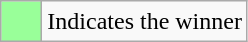<table class="wikitable">
<tr>
<td style="background:#99ff99; height:20px; width:20px"></td>
<td>Indicates the winner</td>
</tr>
</table>
